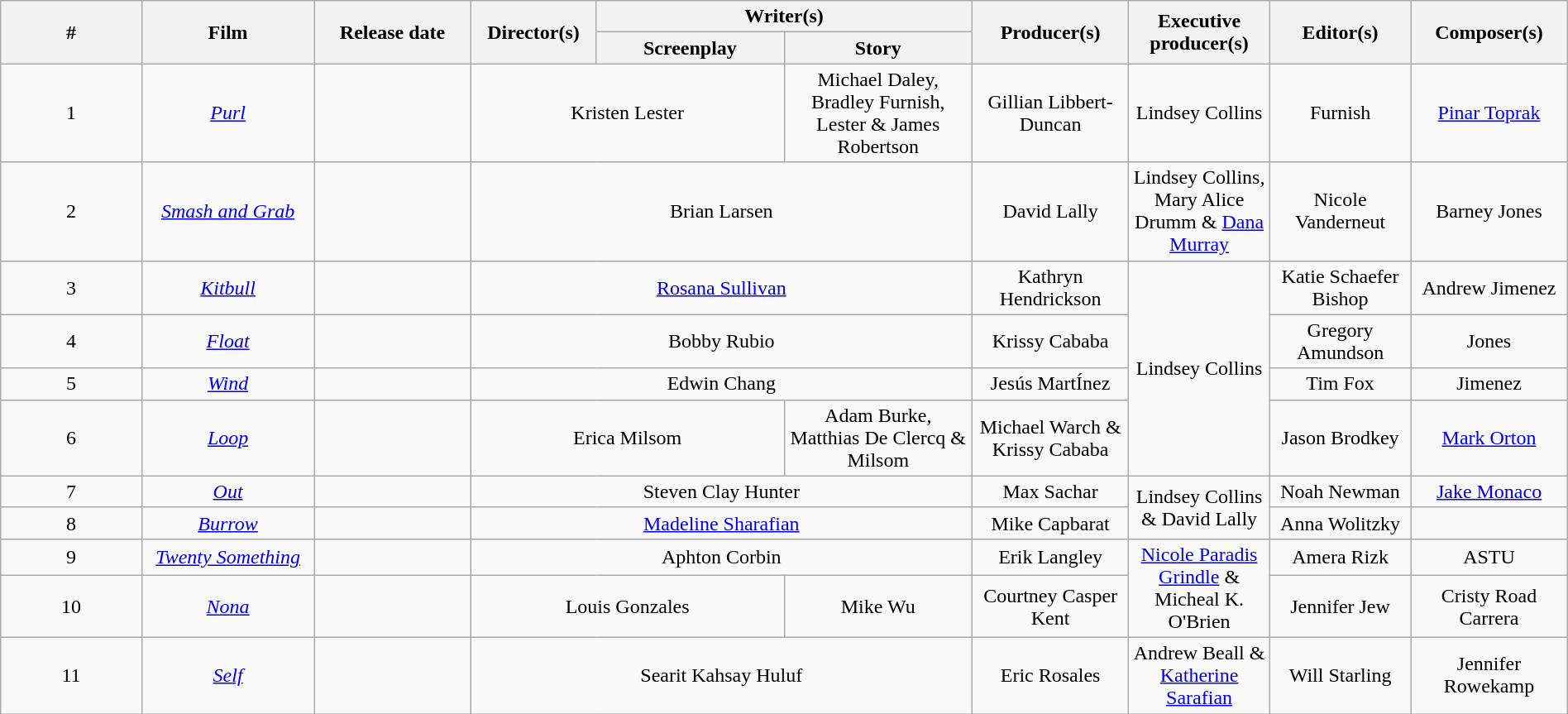<table class="wikitable plainrowheaders sortable" style="text-align:center; width:100%;">
<tr>
<th rowspan=2>#</th>
<th rowspan=2 width=11%>Film</th>
<th rowspan=2 width=10%>Release date</th>
<th rowspan=2 width=8%>Director(s)</th>
<th colspan=2 width=12%>Writer(s)</th>
<th rowspan=2 width=10%>Producer(s)</th>
<th rowspan=2 width=9%>Executive producer(s)</th>
<th rowspan=2 width=9%>Editor(s)</th>
<th rowspan=2 width=10%>Composer(s)</th>
</tr>
<tr>
<th width=12%>Screenplay</th>
<th width=12%>Story</th>
</tr>
<tr>
<td>1</td>
<td><em><a href='#'>Purl</a></em></td>
<td></td>
<td colspan="2">Kristen Lester</td>
<td>Michael Daley, Bradley Furnish, Lester & James Robertson</td>
<td>Gillian Libbert-Duncan</td>
<td>Lindsey Collins</td>
<td>Furnish</td>
<td><a href='#'>Pinar Toprak</a></td>
</tr>
<tr>
<td>2</td>
<td><em><a href='#'>Smash and Grab</a></em></td>
<td></td>
<td colspan="3">Brian Larsen</td>
<td>David Lally</td>
<td>Lindsey Collins, Mary Alice Drumm & <a href='#'>Dana Murray</a></td>
<td>Nicole Vanderneut</td>
<td>Barney Jones</td>
</tr>
<tr>
<td>3</td>
<td><em><a href='#'>Kitbull</a></em></td>
<td></td>
<td colspan="3"><a href='#'>Rosana Sullivan</a></td>
<td>Kathryn Hendrickson</td>
<td rowspan="4">Lindsey Collins</td>
<td>Katie Schaefer Bishop</td>
<td>Andrew Jimenez</td>
</tr>
<tr>
<td>4</td>
<td><em><a href='#'>Float</a></em></td>
<td></td>
<td colspan="3">Bobby Rubio</td>
<td>Krissy Cababa</td>
<td>Gregory Amundson</td>
<td>Jones</td>
</tr>
<tr>
<td>5</td>
<td><em><a href='#'>Wind</a></em></td>
<td></td>
<td colspan="3">Edwin Chang</td>
<td>Jesús MartÍnez</td>
<td>Tim Fox</td>
<td>Jimenez</td>
</tr>
<tr>
<td>6</td>
<td><em><a href='#'>Loop</a></em></td>
<td></td>
<td colspan="2">Erica Milsom</td>
<td>Adam Burke, Matthias De Clercq & Milsom</td>
<td>Michael Warch & Krissy Cababa</td>
<td>Jason Brodkey</td>
<td><a href='#'>Mark Orton</a></td>
</tr>
<tr>
<td>7</td>
<td><em><a href='#'>Out</a></em></td>
<td></td>
<td colspan="3">Steven Clay Hunter</td>
<td>Max Sachar</td>
<td rowspan="2">Lindsey Collins & David Lally</td>
<td>Noah Newman</td>
<td><a href='#'>Jake Monaco</a></td>
</tr>
<tr>
<td>8</td>
<td><em><a href='#'>Burrow</a></em></td>
<td></td>
<td colspan="3"><a href='#'>Madeline Sharafian</a></td>
<td>Mike Capbarat</td>
<td>Anna Wolitzky</td>
<td></td>
</tr>
<tr>
<td>9</td>
<td><em><a href='#'>Twenty Something</a></em></td>
<td></td>
<td colspan="3">Aphton Corbin</td>
<td>Erik Langley</td>
<td rowspan="2"><a href='#'>Nicole Paradis Grindle</a> & Micheal K. O'Brien</td>
<td>Amera Rizk</td>
<td>ASTU</td>
</tr>
<tr>
<td>10</td>
<td><em><a href='#'>Nona</a></em></td>
<td></td>
<td colspan="2">Louis Gonzales</td>
<td>Mike Wu</td>
<td>Courtney Casper Kent</td>
<td>Jennifer Jew</td>
<td>Cristy Road Carrera</td>
</tr>
<tr>
<td>11</td>
<td><em><a href='#'>Self</a></em></td>
<td></td>
<td colspan="3">Searit Kahsay Huluf</td>
<td>Eric Rosales</td>
<td>Andrew Beall & <a href='#'>Katherine Sarafian</a></td>
<td>Will Starling</td>
<td>Jennifer Rowekamp</td>
</tr>
</table>
